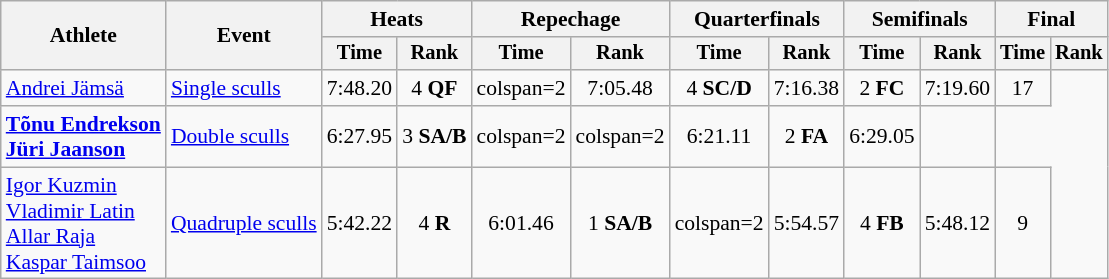<table class="wikitable" style="font-size:90%">
<tr>
<th rowspan="2">Athlete</th>
<th rowspan="2">Event</th>
<th colspan="2">Heats</th>
<th colspan="2">Repechage</th>
<th colspan="2">Quarterfinals</th>
<th colspan="2">Semifinals</th>
<th colspan="2">Final</th>
</tr>
<tr style="font-size:95%">
<th>Time</th>
<th>Rank</th>
<th>Time</th>
<th>Rank</th>
<th>Time</th>
<th>Rank</th>
<th>Time</th>
<th>Rank</th>
<th>Time</th>
<th>Rank</th>
</tr>
<tr align=center>
<td align=left><a href='#'>Andrei Jämsä</a></td>
<td align=left><a href='#'>Single sculls</a></td>
<td>7:48.20</td>
<td>4 <strong>QF</strong></td>
<td>colspan=2 </td>
<td>7:05.48</td>
<td>4 <strong>SC/D</strong></td>
<td>7:16.38</td>
<td>2 <strong>FC</strong></td>
<td>7:19.60</td>
<td>17</td>
</tr>
<tr align=center>
<td align=left><strong><a href='#'>Tõnu Endrekson</a><br><a href='#'>Jüri Jaanson</a></strong></td>
<td align=left><a href='#'>Double sculls</a></td>
<td>6:27.95</td>
<td>3 <strong>SA/B</strong></td>
<td>colspan=2 </td>
<td>colspan=2 </td>
<td>6:21.11</td>
<td>2 <strong>FA</strong></td>
<td>6:29.05</td>
<td></td>
</tr>
<tr align=center>
<td align=left><a href='#'>Igor Kuzmin</a><br><a href='#'>Vladimir Latin</a><br><a href='#'>Allar Raja</a><br><a href='#'>Kaspar Taimsoo</a></td>
<td align=left><a href='#'>Quadruple sculls</a></td>
<td>5:42.22</td>
<td>4 <strong>R</strong></td>
<td>6:01.46</td>
<td>1 <strong>SA/B</strong></td>
<td>colspan=2 </td>
<td>5:54.57</td>
<td>4 <strong>FB</strong></td>
<td>5:48.12</td>
<td>9</td>
</tr>
</table>
